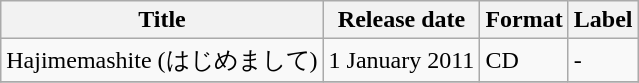<table class="wikitable">
<tr>
<th>Title</th>
<th>Release date</th>
<th>Format</th>
<th>Label</th>
</tr>
<tr>
<td>Hajimemashite (はじめまして)</td>
<td>1 January 2011</td>
<td>CD</td>
<td>-</td>
</tr>
<tr>
</tr>
</table>
